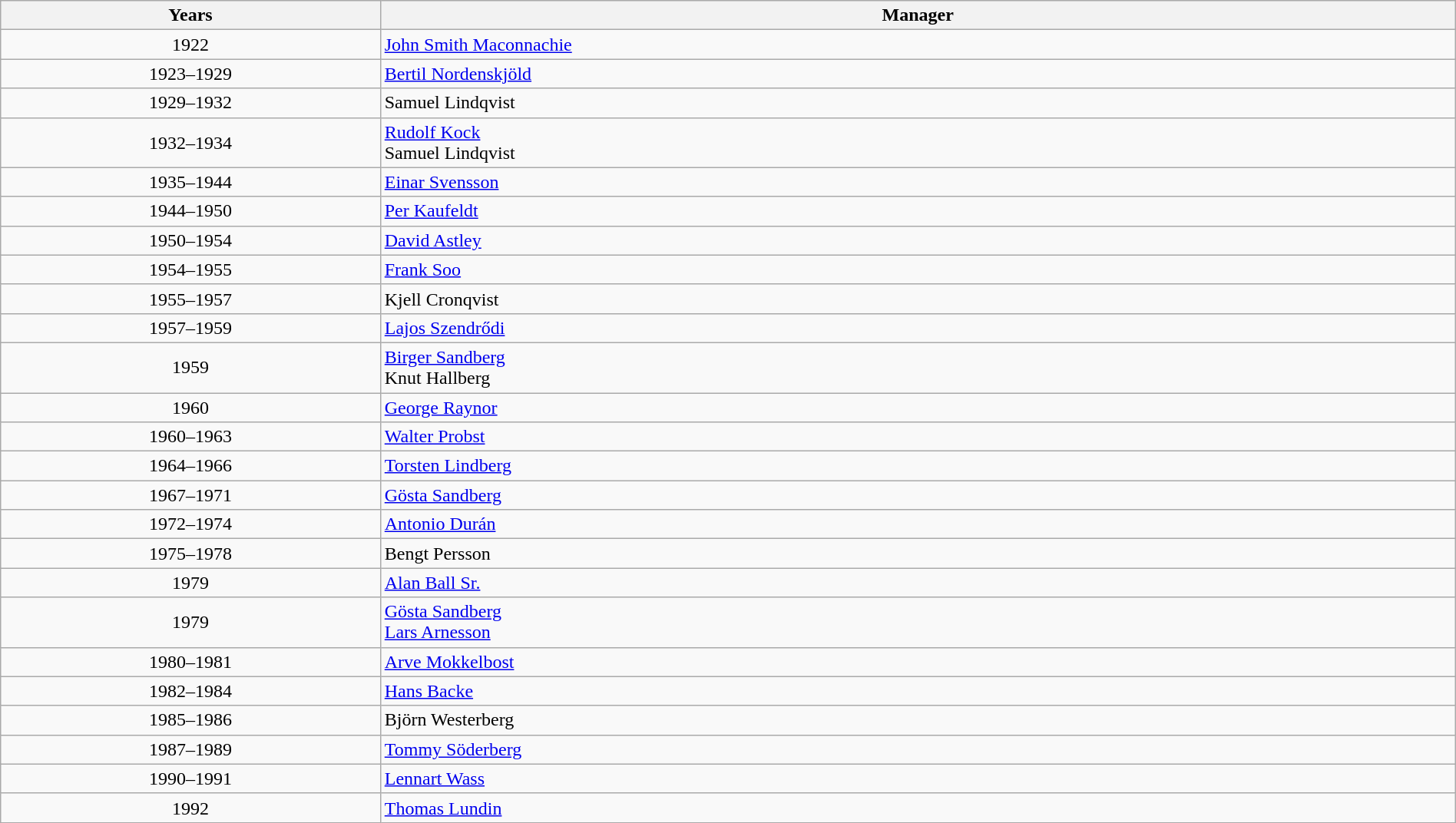<table class="wikitable" style="width:100%;">
<tr>
<th style="width:5em">Years</th>
<th style="width:15em">Manager</th>
</tr>
<tr>
<td align=center>1922</td>
<td> <a href='#'>John Smith Maconnachie</a></td>
</tr>
<tr>
<td align=center>1923–1929</td>
<td> <a href='#'>Bertil Nordenskjöld</a></td>
</tr>
<tr>
<td align=center>1929–1932</td>
<td> Samuel Lindqvist</td>
</tr>
<tr>
<td align=center>1932–1934</td>
<td> <a href='#'>Rudolf Kock</a><br> Samuel Lindqvist</td>
</tr>
<tr>
<td align=center>1935–1944</td>
<td> <a href='#'>Einar Svensson</a></td>
</tr>
<tr>
<td align=center>1944–1950</td>
<td> <a href='#'>Per Kaufeldt</a></td>
</tr>
<tr>
<td align=center>1950–1954</td>
<td> <a href='#'>David Astley</a></td>
</tr>
<tr>
<td align=center>1954–1955</td>
<td> <a href='#'>Frank Soo</a></td>
</tr>
<tr>
<td align=center>1955–1957</td>
<td> Kjell Cronqvist</td>
</tr>
<tr>
<td align=center>1957–1959</td>
<td> <a href='#'>Lajos Szendrődi</a></td>
</tr>
<tr>
<td align=center>1959</td>
<td> <a href='#'>Birger Sandberg</a><br> Knut Hallberg</td>
</tr>
<tr>
<td align=center>1960</td>
<td> <a href='#'>George Raynor</a></td>
</tr>
<tr>
<td align=center>1960–1963</td>
<td> <a href='#'>Walter Probst</a></td>
</tr>
<tr>
<td align=center>1964–1966</td>
<td> <a href='#'>Torsten Lindberg</a></td>
</tr>
<tr>
<td align=center>1967–1971</td>
<td> <a href='#'>Gösta Sandberg</a></td>
</tr>
<tr>
<td align=center>1972–1974</td>
<td> <a href='#'>Antonio Durán</a></td>
</tr>
<tr>
<td align=center>1975–1978</td>
<td> Bengt Persson</td>
</tr>
<tr>
<td align=center>1979</td>
<td> <a href='#'>Alan Ball Sr.</a></td>
</tr>
<tr>
<td align=center>1979</td>
<td> <a href='#'>Gösta Sandberg</a><br> <a href='#'>Lars Arnesson</a></td>
</tr>
<tr>
<td align=center>1980–1981</td>
<td> <a href='#'>Arve Mokkelbost</a></td>
</tr>
<tr>
<td align=center>1982–1984</td>
<td> <a href='#'>Hans Backe</a></td>
</tr>
<tr>
<td align=center>1985–1986</td>
<td> Björn Westerberg</td>
</tr>
<tr>
<td align=center>1987–1989</td>
<td> <a href='#'>Tommy Söderberg</a></td>
</tr>
<tr>
<td align=center>1990–1991</td>
<td> <a href='#'>Lennart Wass</a></td>
</tr>
<tr>
<td align=center>1992</td>
<td> <a href='#'>Thomas Lundin</a></td>
</tr>
</table>
